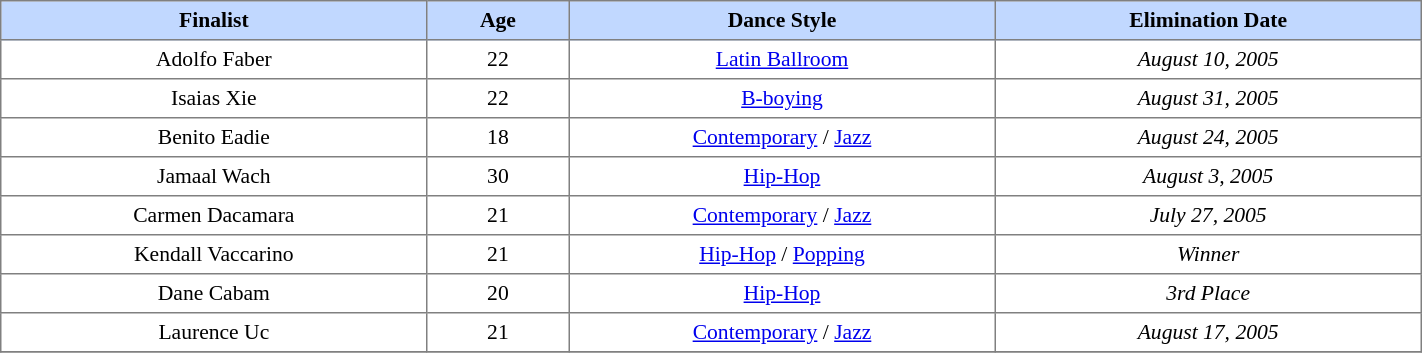<table border="1" cellpadding="4" cellspacing="0" style="text-align:center; font-size:90%; border-collapse:collapse;" width=75%>
<tr style="background:#C1D8FF;">
<th width=12%>Finalist</th>
<th width=4%>Age</th>
<th width=12%>Dance Style</th>
<th width=12%>Elimination Date</th>
</tr>
<tr>
<td>Adolfo Faber</td>
<td>22</td>
<td><a href='#'>Latin Ballroom</a></td>
<td><em>August 10, 2005</em></td>
</tr>
<tr>
<td>Isaias Xie</td>
<td>22</td>
<td><a href='#'>B-boying</a></td>
<td><em>August 31, 2005</em></td>
</tr>
<tr>
<td>Benito Eadie</td>
<td>18</td>
<td><a href='#'>Contemporary</a> / <a href='#'>Jazz</a></td>
<td><em>August 24, 2005</em></td>
</tr>
<tr>
<td>Jamaal Wach</td>
<td>30</td>
<td><a href='#'>Hip-Hop</a></td>
<td><em>August 3, 2005</em></td>
</tr>
<tr>
<td>Carmen Dacamara</td>
<td>21</td>
<td><a href='#'>Contemporary</a> / <a href='#'>Jazz</a></td>
<td><em>July 27, 2005</em></td>
</tr>
<tr>
<td>Kendall Vaccarino</td>
<td>21</td>
<td><a href='#'>Hip-Hop</a> / <a href='#'>Popping</a></td>
<td><em>Winner</em></td>
</tr>
<tr>
<td>Dane Cabam</td>
<td>20</td>
<td><a href='#'>Hip-Hop</a></td>
<td><em>3rd Place</em></td>
</tr>
<tr>
<td>Laurence Uc</td>
<td>21</td>
<td><a href='#'>Contemporary</a> / <a href='#'>Jazz</a></td>
<td><em>August 17, 2005</em></td>
</tr>
<tr>
</tr>
</table>
